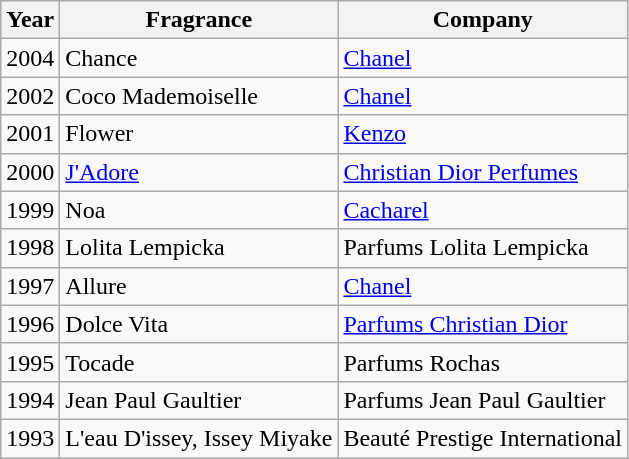<table class="wikitable sortable">
<tr>
<th>Year</th>
<th>Fragrance</th>
<th>Company</th>
</tr>
<tr>
<td>2004</td>
<td>Chance</td>
<td><a href='#'>Chanel</a></td>
</tr>
<tr>
<td>2002</td>
<td>Coco Mademoiselle</td>
<td><a href='#'>Chanel</a></td>
</tr>
<tr>
<td>2001</td>
<td>Flower</td>
<td><a href='#'>Kenzo</a></td>
</tr>
<tr>
<td>2000</td>
<td><a href='#'>J'Adore</a></td>
<td><a href='#'>Christian Dior Perfumes</a></td>
</tr>
<tr>
<td>1999</td>
<td>Noa</td>
<td><a href='#'>Cacharel</a></td>
</tr>
<tr>
<td>1998</td>
<td>Lolita Lempicka</td>
<td>Parfums Lolita Lempicka</td>
</tr>
<tr>
<td>1997</td>
<td>Allure</td>
<td><a href='#'>Chanel</a></td>
</tr>
<tr>
<td>1996</td>
<td>Dolce Vita</td>
<td><a href='#'>Parfums Christian Dior</a></td>
</tr>
<tr>
<td>1995</td>
<td>Tocade</td>
<td>Parfums Rochas</td>
</tr>
<tr>
<td>1994</td>
<td>Jean Paul Gaultier</td>
<td>Parfums Jean Paul Gaultier</td>
</tr>
<tr>
<td>1993</td>
<td>L'eau D'issey, Issey Miyake</td>
<td>Beauté Prestige International</td>
</tr>
</table>
